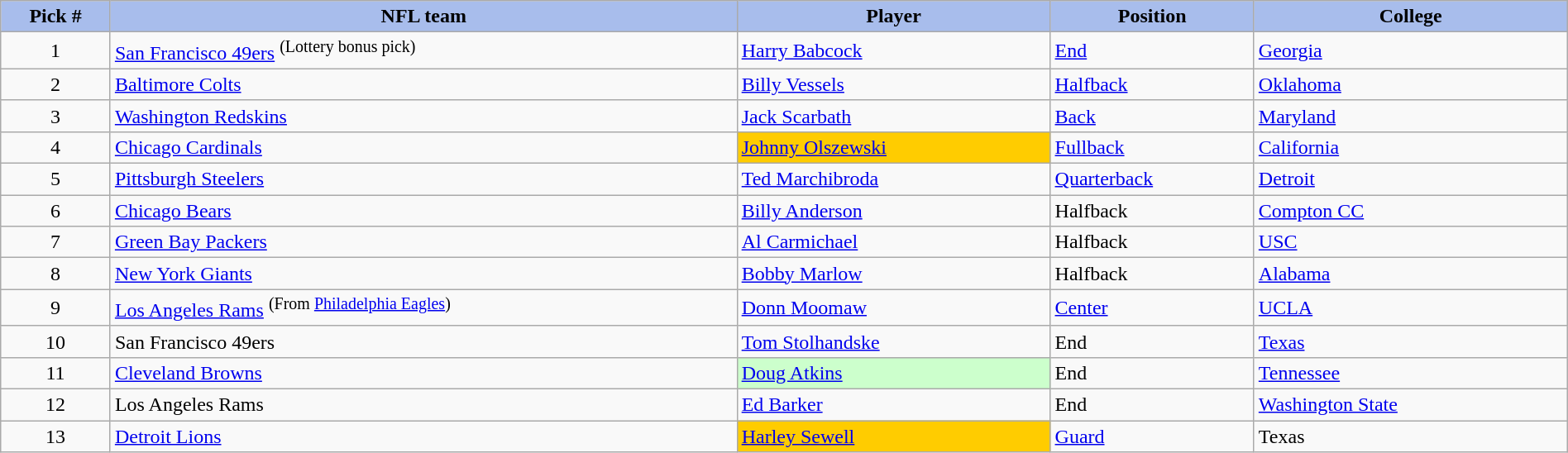<table class="wikitable sortable sortable" style="width: 100%">
<tr>
<th style="background:#a8bdec; width:7%;">Pick #</th>
<th style="width:40%; background:#a8bdec;">NFL team</th>
<th style="width:20%; background:#a8bdec;">Player</th>
<th style="width:13%; background:#a8bdec;">Position</th>
<th style="background:#A8BDEC;">College</th>
</tr>
<tr>
<td align=center>1</td>
<td><a href='#'>San Francisco 49ers</a> <sup>(Lottery bonus pick)</sup></td>
<td><a href='#'>Harry Babcock</a></td>
<td><a href='#'>End</a></td>
<td><a href='#'>Georgia</a></td>
</tr>
<tr>
<td align=center>2</td>
<td><a href='#'>Baltimore Colts</a></td>
<td><a href='#'>Billy Vessels</a></td>
<td><a href='#'>Halfback</a></td>
<td><a href='#'>Oklahoma</a></td>
</tr>
<tr>
<td align=center>3</td>
<td><a href='#'>Washington Redskins</a></td>
<td><a href='#'>Jack Scarbath</a></td>
<td><a href='#'>Back</a></td>
<td><a href='#'>Maryland</a></td>
</tr>
<tr>
<td align=center>4</td>
<td><a href='#'>Chicago Cardinals</a></td>
<td style="background:#fc0;"><a href='#'>Johnny Olszewski</a></td>
<td><a href='#'>Fullback</a></td>
<td><a href='#'>California</a></td>
</tr>
<tr>
<td align=center>5</td>
<td><a href='#'>Pittsburgh Steelers</a></td>
<td><a href='#'>Ted Marchibroda</a></td>
<td><a href='#'>Quarterback</a></td>
<td><a href='#'>Detroit</a></td>
</tr>
<tr>
<td align=center>6</td>
<td><a href='#'>Chicago Bears</a></td>
<td><a href='#'>Billy Anderson</a></td>
<td>Halfback</td>
<td><a href='#'>Compton CC</a></td>
</tr>
<tr>
<td align=center>7</td>
<td><a href='#'>Green Bay Packers</a></td>
<td><a href='#'>Al Carmichael</a></td>
<td>Halfback</td>
<td><a href='#'>USC</a></td>
</tr>
<tr>
<td align=center>8</td>
<td><a href='#'>New York Giants</a></td>
<td><a href='#'>Bobby Marlow</a></td>
<td>Halfback</td>
<td><a href='#'>Alabama</a></td>
</tr>
<tr>
<td align=center>9</td>
<td><a href='#'>Los Angeles Rams</a> <sup>(From <a href='#'>Philadelphia Eagles</a>)</sup></td>
<td><a href='#'>Donn Moomaw</a></td>
<td><a href='#'>Center</a></td>
<td><a href='#'>UCLA</a></td>
</tr>
<tr>
<td align=center>10</td>
<td>San Francisco 49ers</td>
<td><a href='#'>Tom Stolhandske</a></td>
<td>End</td>
<td><a href='#'>Texas</a></td>
</tr>
<tr>
<td align=center>11</td>
<td><a href='#'>Cleveland Browns</a></td>
<td style="background:#cfc;"><a href='#'>Doug Atkins</a></td>
<td>End</td>
<td><a href='#'>Tennessee</a></td>
</tr>
<tr>
<td align=center>12</td>
<td>Los Angeles Rams</td>
<td><a href='#'>Ed Barker</a></td>
<td>End</td>
<td><a href='#'>Washington State</a></td>
</tr>
<tr>
<td align=center>13</td>
<td><a href='#'>Detroit Lions</a></td>
<td style="background:#fc0;"><a href='#'>Harley Sewell</a></td>
<td><a href='#'>Guard</a></td>
<td>Texas</td>
</tr>
</table>
